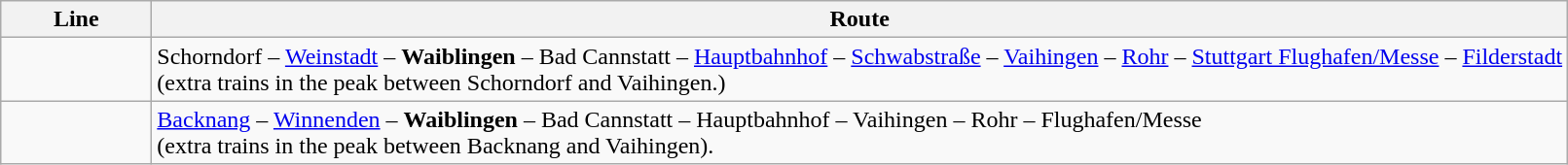<table class="wikitable">
<tr>
<th style="width:6em">Line</th>
<th>Route</th>
</tr>
<tr>
<td align="center"></td>
<td>Schorndorf – <a href='#'>Weinstadt</a> – <strong>Waiblingen</strong> – Bad Cannstatt – <a href='#'>Hauptbahnhof</a> – <a href='#'>Schwabstraße</a> – <a href='#'>Vaihingen</a> – <a href='#'>Rohr</a> – <a href='#'>Stuttgart Flughafen/Messe</a> – <a href='#'>Filderstadt</a> <br>(extra trains in the peak between Schorndorf and Vaihingen.)</td>
</tr>
<tr>
<td align="center"></td>
<td><a href='#'>Backnang</a> – <a href='#'>Winnenden</a> – <strong>Waiblingen</strong> – Bad Cannstatt – Hauptbahnhof – Vaihingen – Rohr – Flughafen/Messe <br>(extra trains in the peak between Backnang and Vaihingen).</td>
</tr>
</table>
